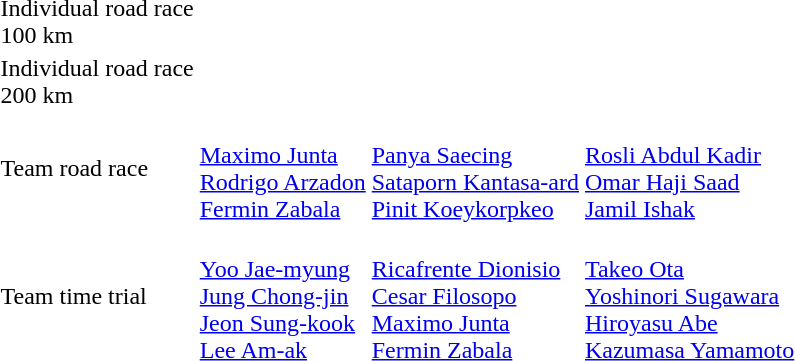<table>
<tr>
<td>Individual road race<br>100 km</td>
<td></td>
<td></td>
<td></td>
</tr>
<tr>
<td>Individual road race<br>200 km</td>
<td></td>
<td></td>
<td></td>
</tr>
<tr>
<td>Team road race</td>
<td><br><a href='#'>Maximo Junta</a><br><a href='#'>Rodrigo Arzadon</a><br><a href='#'>Fermin Zabala</a></td>
<td><br><a href='#'>Panya Saecing</a><br><a href='#'>Sataporn Kantasa-ard</a><br><a href='#'>Pinit Koeykorpkeo</a></td>
<td><br><a href='#'>Rosli Abdul Kadir</a><br><a href='#'>Omar Haji Saad</a><br><a href='#'>Jamil Ishak</a></td>
</tr>
<tr>
<td>Team time trial</td>
<td><br><a href='#'>Yoo Jae-myung</a><br><a href='#'>Jung Chong-jin</a><br><a href='#'>Jeon Sung-kook</a><br><a href='#'>Lee Am-ak</a></td>
<td><br><a href='#'>Ricafrente Dionisio</a><br><a href='#'>Cesar Filosopo</a><br><a href='#'>Maximo Junta</a><br><a href='#'>Fermin Zabala</a></td>
<td><br><a href='#'>Takeo Ota</a><br><a href='#'>Yoshinori Sugawara</a><br><a href='#'>Hiroyasu Abe</a><br><a href='#'>Kazumasa Yamamoto</a></td>
</tr>
</table>
